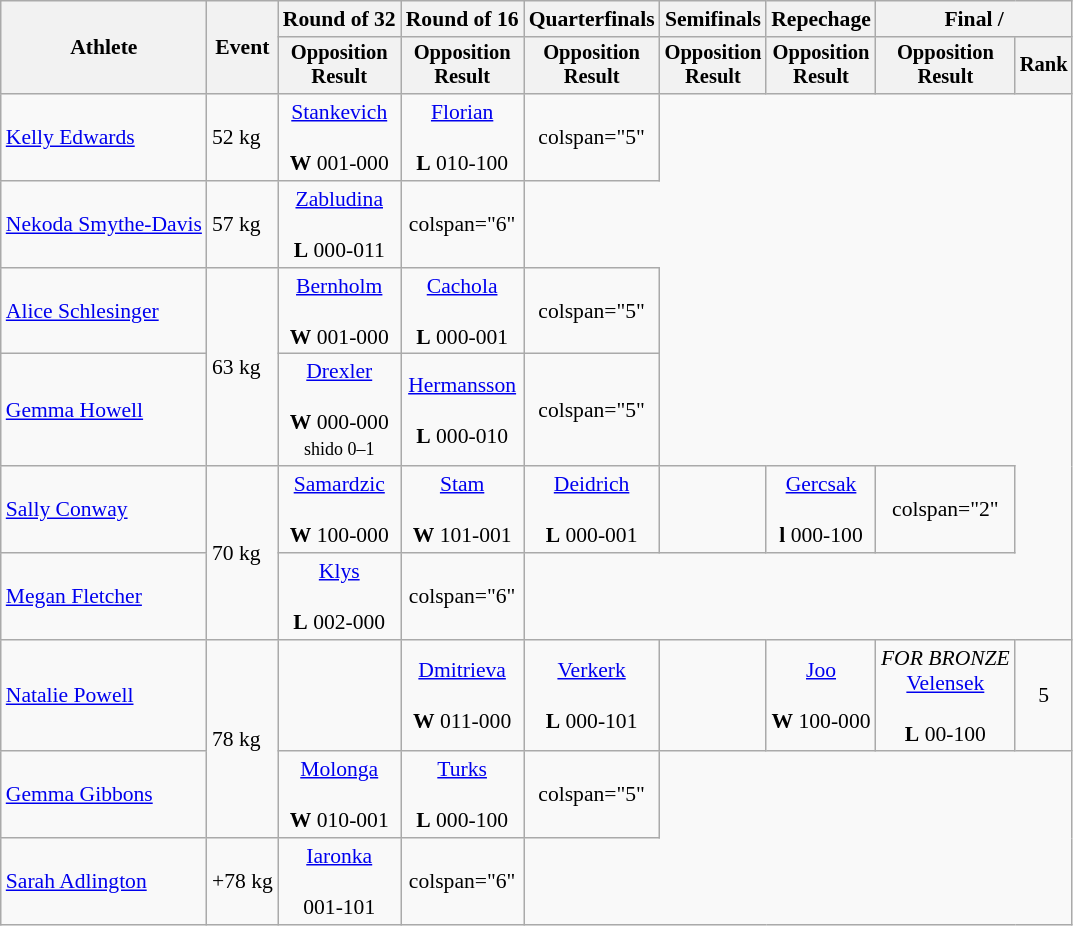<table class="wikitable" style="font-size:90%">
<tr>
<th rowspan=2>Athlete</th>
<th rowspan=2>Event</th>
<th>Round of 32</th>
<th>Round of 16</th>
<th>Quarterfinals</th>
<th>Semifinals</th>
<th>Repechage</th>
<th colspan=2>Final / </th>
</tr>
<tr style="font-size:95%">
<th>Opposition<br>Result</th>
<th>Opposition<br>Result</th>
<th>Opposition<br>Result</th>
<th>Opposition<br>Result</th>
<th>Opposition<br>Result</th>
<th>Opposition<br>Result</th>
<th>Rank</th>
</tr>
<tr align=center>
<td align=left><a href='#'>Kelly Edwards</a></td>
<td align=left>52 kg</td>
<td><a href='#'>Stankevich</a><br><br> <strong>W</strong> 001-000</td>
<td><a href='#'>Florian</a><br><br> <strong>L</strong> 010-100</td>
<td>colspan="5" </td>
</tr>
<tr align=center>
<td align=left><a href='#'>Nekoda Smythe-Davis</a></td>
<td align=left>57 kg</td>
<td><a href='#'>Zabludina</a><br><br> <strong>L</strong> 000-011</td>
<td>colspan="6" </td>
</tr>
<tr align=center>
<td align=left><a href='#'>Alice Schlesinger</a></td>
<td style="text-align:left;" rowspan="2">63 kg</td>
<td><a href='#'>Bernholm</a><br><br> <strong>W</strong> 001-000</td>
<td><a href='#'>Cachola</a><br><br> <strong>L</strong> 000-001</td>
<td>colspan="5" </td>
</tr>
<tr align=center>
<td align=left><a href='#'>Gemma Howell</a></td>
<td><a href='#'>Drexler</a><br><br> <strong>W</strong> 000-000<br><small>shido 0–1</small></td>
<td><a href='#'>Hermansson</a><br><br> <strong>L</strong> 000-010</td>
<td>colspan="5" </td>
</tr>
<tr align=center>
<td align=left><a href='#'>Sally Conway</a></td>
<td style="text-align:left;" rowspan="2">70 kg</td>
<td><a href='#'>Samardzic</a><br><br> <strong>W</strong> 100-000</td>
<td><a href='#'>Stam</a><br><br> <strong>W</strong> 101-001</td>
<td><a href='#'>Deidrich</a><br><br> <strong>L</strong> 000-001</td>
<td></td>
<td><a href='#'>Gercsak</a><br><br> <strong>l</strong> 000-100</td>
<td>colspan="2" </td>
</tr>
<tr align=center>
<td align=left><a href='#'>Megan Fletcher</a></td>
<td><a href='#'>Klys</a><br><br> <strong>L</strong> 002-000</td>
<td>colspan="6" </td>
</tr>
<tr align=center>
<td align=left><a href='#'>Natalie Powell</a></td>
<td style="text-align:left;" rowspan="2">78 kg</td>
<td></td>
<td><a href='#'>Dmitrieva</a><br><br> <strong>W</strong> 011-000</td>
<td><a href='#'>Verkerk</a><br><br> <strong>L</strong> 000-101</td>
<td></td>
<td><a href='#'>Joo</a><br><br> <strong>W</strong> 100-000</td>
<td><em>FOR BRONZE</em><br><a href='#'>Velensek</a><br><br> <strong>L</strong> 00-100</td>
<td>5</td>
</tr>
<tr align=center>
<td align=left><a href='#'>Gemma Gibbons</a></td>
<td><a href='#'>Molonga</a><br><br> <strong>W</strong> 010-001</td>
<td><a href='#'>Turks</a><br><br> <strong>L</strong> 000-100</td>
<td>colspan="5" </td>
</tr>
<tr align=center>
<td align=left><a href='#'>Sarah Adlington</a></td>
<td align=left>+78 kg</td>
<td><a href='#'>Iaronka</a><br><br> 001-101</td>
<td>colspan="6" </td>
</tr>
</table>
